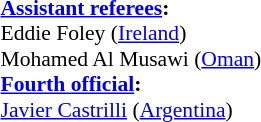<table style="width:100%;font-size:90%">
<tr>
<td><br><strong><a href='#'>Assistant referees</a>:</strong>
<br>Eddie Foley (<a href='#'>Ireland</a>)
<br>Mohamed Al Musawi (<a href='#'>Oman</a>)
<br><strong><a href='#'>Fourth official</a>:</strong>
<br><a href='#'>Javier Castrilli</a> (<a href='#'>Argentina</a>)</td>
</tr>
</table>
